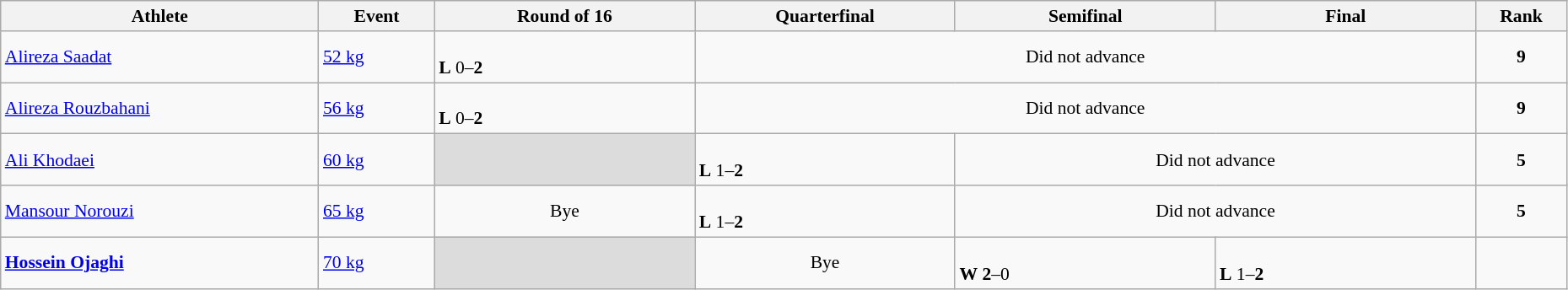<table class="wikitable" width="98%" style="text-align:left; font-size:90%">
<tr>
<th width="11%">Athlete</th>
<th width="4%">Event</th>
<th width="9%">Round of 16</th>
<th width="9%">Quarterfinal</th>
<th width="9%">Semifinal</th>
<th width="9%">Final</th>
<th width="3%">Rank</th>
</tr>
<tr>
<td><a href='#'>Alireza Saadat</a></td>
<td><a href='#'>52 kg</a></td>
<td><br><strong>L</strong> 0–<strong>2</strong></td>
<td colspan=3 align=center>Did not advance</td>
<td align=center><strong>9</strong></td>
</tr>
<tr>
<td><a href='#'>Alireza Rouzbahani</a></td>
<td><a href='#'>56 kg</a></td>
<td><br><strong>L</strong> 0–<strong>2</strong></td>
<td colspan=3 align=center>Did not advance</td>
<td align=center><strong>9</strong></td>
</tr>
<tr>
<td><a href='#'>Ali Khodaei</a></td>
<td><a href='#'>60 kg</a></td>
<td bgcolor=#DCDCDC></td>
<td><br><strong>L</strong> 1–<strong>2</strong></td>
<td colspan=2 align=center>Did not advance</td>
<td align=center><strong>5</strong></td>
</tr>
<tr>
<td><a href='#'>Mansour Norouzi</a></td>
<td><a href='#'>65 kg</a></td>
<td align=center>Bye</td>
<td><br><strong>L</strong> 1–<strong>2</strong></td>
<td colspan=2 align=center>Did not advance</td>
<td align=center><strong>5</strong></td>
</tr>
<tr>
<td><strong><a href='#'>Hossein Ojaghi</a></strong></td>
<td><a href='#'>70 kg</a></td>
<td bgcolor=#DCDCDC></td>
<td align=center>Bye</td>
<td><br><strong>W</strong> <strong>2</strong>–0</td>
<td><br><strong>L</strong> 1–<strong>2</strong></td>
<td align=center></td>
</tr>
</table>
